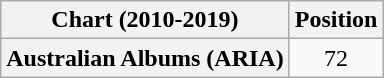<table class="wikitable plainrowheaders" style="text-align:center">
<tr>
<th scope="col">Chart (2010-2019)</th>
<th scope="col">Position</th>
</tr>
<tr>
<th scope="row">Australian Albums (ARIA)</th>
<td>72</td>
</tr>
</table>
